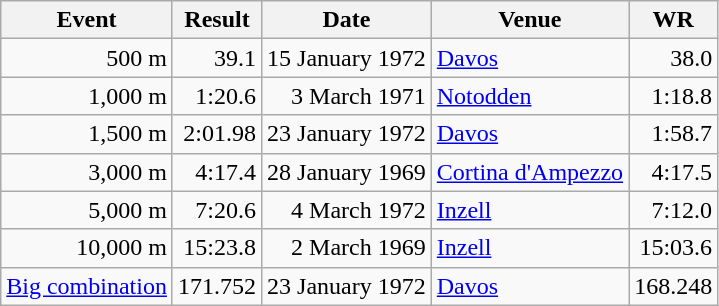<table class="wikitable">
<tr>
<th>Event</th>
<th>Result</th>
<th>Date</th>
<th>Venue</th>
<th>WR</th>
</tr>
<tr align="right">
<td>500 m</td>
<td>39.1</td>
<td>15 January 1972</td>
<td align="left"><a href='#'>Davos</a></td>
<td>38.0</td>
</tr>
<tr align="right">
<td>1,000 m</td>
<td>1:20.6</td>
<td>3 March 1971</td>
<td align="left"><a href='#'>Notodden</a></td>
<td>1:18.8</td>
</tr>
<tr align="right">
<td>1,500 m</td>
<td>2:01.98</td>
<td>23 January 1972</td>
<td align="left"><a href='#'>Davos</a></td>
<td>1:58.7</td>
</tr>
<tr align="right">
<td>3,000 m</td>
<td>4:17.4</td>
<td>28 January 1969</td>
<td align="left"><a href='#'>Cortina d'Ampezzo</a></td>
<td>4:17.5</td>
</tr>
<tr align="right">
<td>5,000 m</td>
<td>7:20.6</td>
<td>4 March 1972</td>
<td align="left"><a href='#'>Inzell</a></td>
<td>7:12.0</td>
</tr>
<tr align="right">
<td>10,000 m</td>
<td>15:23.8</td>
<td>2 March 1969</td>
<td align="left"><a href='#'>Inzell</a></td>
<td>15:03.6</td>
</tr>
<tr align="right">
<td><a href='#'>Big combination</a></td>
<td>171.752</td>
<td>23 January 1972</td>
<td align="left"><a href='#'>Davos</a></td>
<td>168.248</td>
</tr>
</table>
